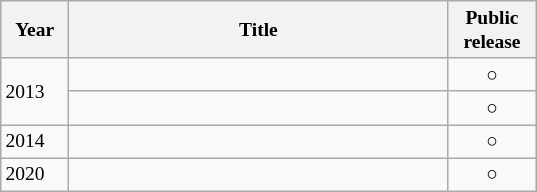<table class="wikitable" style=font-size:small>
<tr>
<th style="width:3em">Year</th>
<th style="width:19em">Title</th>
<th style="width:4em">Public release</th>
</tr>
<tr>
<td rowspan=2>2013</td>
<td><br></td>
<td style="text-align:center;">○</td>
</tr>
<tr>
<td><br></td>
<td style="text-align:center;">○</td>
</tr>
<tr>
<td>2014</td>
<td><br></td>
<td style="text-align:center;">○</td>
</tr>
<tr>
<td>2020</td>
<td><br></td>
<td style="text-align:center;">○</td>
</tr>
</table>
